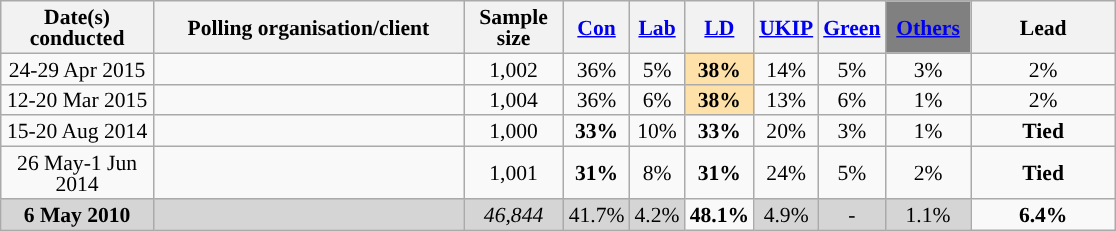<table class="wikitable sortable" style="text-align:center;font-size:90%;line-height:14px">
<tr>
<th ! style="width:95px;">Date(s)<br>conducted</th>
<th style="width:200px;">Polling organisation/client</th>
<th class="unsortable" style="width:60px;">Sample size</th>
<th class="unsortable" style="background:"><a href='#'><span>Con</span></a></th>
<th class="unsortable" style="background:"><a href='#'><span>Lab</span></a></th>
<th class="unsortable" style="background:"><a href='#'><span>LD</span></a></th>
<th class="unsortable" style="background:"><a href='#'><span>UKIP</span></a></th>
<th class="unsortable" style="background:"><a href='#'><span>Green</span></a></th>
<th class="unsortable" style="background:gray; width:50px;"><a href='#'><span>Others</span></a></th>
<th class="unsortable" style="width:90px;">Lead</th>
</tr>
<tr>
<td>24-29 Apr 2015</td>
<td> </td>
<td>1,002</td>
<td>36%</td>
<td>5%</td>
<td style="background:#FEE1A8"><strong>38%</strong></td>
<td>14%</td>
<td>5%</td>
<td>3%</td>
<td style="background:">2%</td>
</tr>
<tr>
<td>12-20 Mar 2015</td>
<td> </td>
<td>1,004</td>
<td>36%</td>
<td>6%</td>
<td style="background:#FEE1A8"><strong>38%</strong></td>
<td>13%</td>
<td>6%</td>
<td>1%</td>
<td style="background:">2%</td>
</tr>
<tr>
<td>15-20 Aug 2014</td>
<td> </td>
<td>1,000</td>
<td><strong>33%</strong></td>
<td>10%</td>
<td><strong>33%</strong></td>
<td>20%</td>
<td>3%</td>
<td>1%</td>
<td><strong>Tied</strong></td>
</tr>
<tr>
<td>26 May-1 Jun 2014</td>
<td> </td>
<td>1,001</td>
<td><strong>31%</strong></td>
<td>8%</td>
<td><strong>31%</strong></td>
<td>24%</td>
<td>5%</td>
<td>2%</td>
<td><strong>Tied</strong></td>
</tr>
<tr>
<td style="background:#D5D5D5"><strong>6 May 2010</strong></td>
<td style="background:#D5D5D5"></td>
<td style="background:#D5D5D5"><em>46,844</em></td>
<td style="background:#D5D5D5">41.7%</td>
<td style="background:#D5D5D5">4.2%</td>
<td style="background:"><strong>48.1%</strong></td>
<td style="background:#D5D5D5">4.9%</td>
<td style="background:#D5D5D5">-</td>
<td style="background:#D5D5D5">1.1%</td>
<td style="background:"><strong>6.4% </strong></td>
</tr>
</table>
